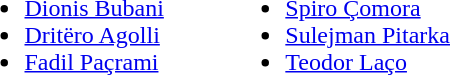<table>
<tr>
<td valign="top"><br><ul><li><a href='#'>Dionis Bubani</a></li><li><a href='#'>Dritëro Agolli</a></li><li><a href='#'>Fadil Paçrami</a></li></ul></td>
<td width="33"> </td>
<td valign="top"><br><ul><li><a href='#'>Spiro Çomora</a></li><li><a href='#'>Sulejman Pitarka</a></li><li><a href='#'>Teodor Laço</a></li></ul></td>
</tr>
</table>
